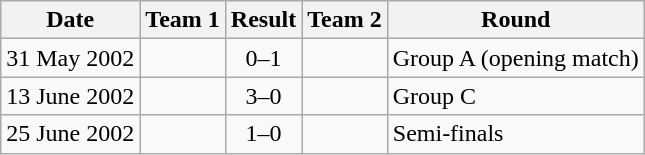<table class="wikitable" style="text-align: left;">
<tr>
<th>Date</th>
<th>Team 1</th>
<th>Result</th>
<th>Team 2</th>
<th>Round</th>
</tr>
<tr>
<td>31 May 2002</td>
<td></td>
<td style="text-align:center;">0–1</td>
<td></td>
<td>Group A (opening match)</td>
</tr>
<tr>
<td>13 June 2002</td>
<td></td>
<td style="text-align:center;">3–0</td>
<td></td>
<td>Group C</td>
</tr>
<tr>
<td>25 June 2002</td>
<td></td>
<td style="text-align:center;">1–0</td>
<td></td>
<td>Semi-finals</td>
</tr>
</table>
